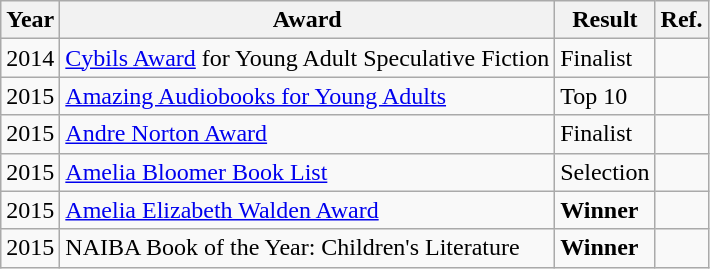<table class="wikitable sortable mw-collapsible">
<tr>
<th>Year</th>
<th>Award</th>
<th>Result</th>
<th>Ref.</th>
</tr>
<tr>
<td>2014</td>
<td><a href='#'>Cybils Award</a> for Young Adult Speculative Fiction</td>
<td>Finalist</td>
<td></td>
</tr>
<tr>
<td>2015</td>
<td><a href='#'>Amazing Audiobooks for Young Adults</a></td>
<td>Top 10</td>
<td></td>
</tr>
<tr>
<td>2015</td>
<td><a href='#'>Andre Norton Award</a></td>
<td>Finalist</td>
<td></td>
</tr>
<tr>
<td>2015</td>
<td><a href='#'>Amelia Bloomer Book List</a></td>
<td>Selection</td>
<td></td>
</tr>
<tr>
<td>2015</td>
<td><a href='#'>Amelia Elizabeth Walden Award</a></td>
<td><strong>Winner</strong></td>
<td></td>
</tr>
<tr>
<td>2015</td>
<td>NAIBA Book of the Year: Children's Literature</td>
<td><strong>Winner</strong></td>
<td></td>
</tr>
</table>
